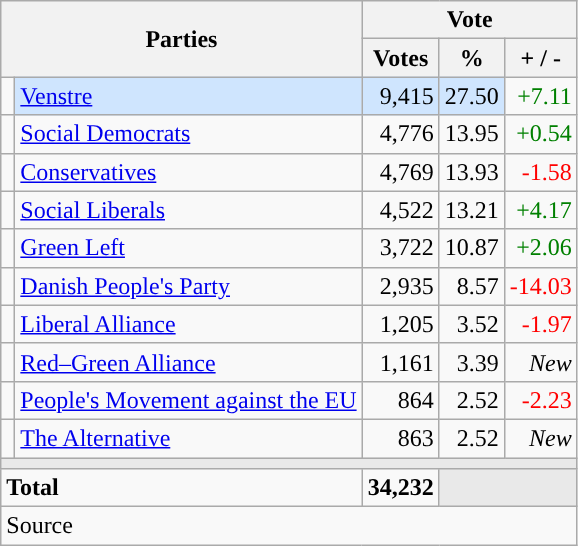<table class="wikitable" style="text-align:right;">
<tr>
<th style="text-align:centre;" rowspan="2" colspan="2" width="225">Parties</th>
<th colspan="3">Vote</th>
</tr>
<tr>
<th width="15">Votes</th>
<th width="15">%</th>
<th width="15">+ / -</th>
</tr>
<tr>
<td width="2" style="color:inherit;background:"></td>
<td bgcolor=#cfe5fe   align="left"><a href='#'>Venstre</a></td>
<td bgcolor=#cfe5fe>9,415</td>
<td bgcolor=#cfe5fe>27.50</td>
<td style=color:green;>+7.11</td>
</tr>
<tr>
<td width="2" style="color:inherit;background:"></td>
<td align="left"><a href='#'>Social Democrats</a></td>
<td>4,776</td>
<td>13.95</td>
<td style=color:green;>+0.54</td>
</tr>
<tr>
<td width="2" style="color:inherit;background:"></td>
<td align="left"><a href='#'>Conservatives</a></td>
<td>4,769</td>
<td>13.93</td>
<td style=color:red;>-1.58</td>
</tr>
<tr>
<td width="2" style="color:inherit;background:"></td>
<td align="left"><a href='#'>Social Liberals</a></td>
<td>4,522</td>
<td>13.21</td>
<td style=color:green;>+4.17</td>
</tr>
<tr>
<td width="2" style="color:inherit;background:"></td>
<td align="left"><a href='#'>Green Left</a></td>
<td>3,722</td>
<td>10.87</td>
<td style=color:green;>+2.06</td>
</tr>
<tr>
<td width="2" style="color:inherit;background:"></td>
<td align="left"><a href='#'>Danish People's Party</a></td>
<td>2,935</td>
<td>8.57</td>
<td style=color:red;>-14.03</td>
</tr>
<tr>
<td width="2" style="color:inherit;background:"></td>
<td align="left"><a href='#'>Liberal Alliance</a></td>
<td>1,205</td>
<td>3.52</td>
<td style=color:red;>-1.97</td>
</tr>
<tr>
<td width="2" style="color:inherit;background:"></td>
<td align="left"><a href='#'>Red–Green Alliance</a></td>
<td>1,161</td>
<td>3.39</td>
<td><em>New</em></td>
</tr>
<tr>
<td width="2" style="color:inherit;background:"></td>
<td align="left"><a href='#'>People's Movement against the EU</a></td>
<td>864</td>
<td>2.52</td>
<td style=color:red;>-2.23</td>
</tr>
<tr>
<td width="2" style="color:inherit;background:"></td>
<td align="left"><a href='#'>The Alternative</a></td>
<td>863</td>
<td>2.52</td>
<td><em>New</em></td>
</tr>
<tr>
<td colspan="7" bgcolor="#E9E9E9"></td>
</tr>
<tr>
<td align="left" colspan="2"><strong>Total</strong></td>
<td><strong>34,232</strong></td>
<td bgcolor="#E9E9E9" colspan="2"></td>
</tr>
<tr>
<td align="left" colspan="6">Source</td>
</tr>
</table>
